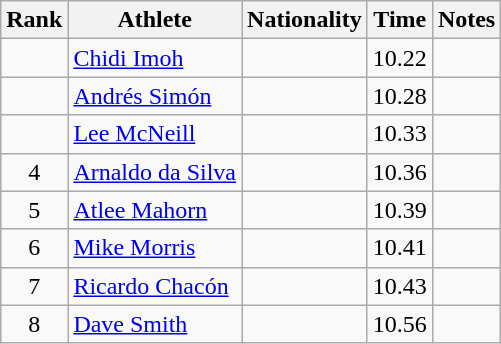<table class="wikitable sortable" style="text-align:center">
<tr>
<th>Rank</th>
<th>Athlete</th>
<th>Nationality</th>
<th>Time</th>
<th>Notes</th>
</tr>
<tr>
<td></td>
<td align=left><a href='#'>Chidi Imoh</a></td>
<td align=left></td>
<td>10.22</td>
<td></td>
</tr>
<tr>
<td></td>
<td align=left><a href='#'>Andrés Simón</a></td>
<td align=left></td>
<td>10.28</td>
<td></td>
</tr>
<tr>
<td></td>
<td align=left><a href='#'>Lee McNeill</a></td>
<td align=left></td>
<td>10.33</td>
<td></td>
</tr>
<tr>
<td>4</td>
<td align=left><a href='#'>Arnaldo da Silva</a></td>
<td align=left></td>
<td>10.36</td>
<td></td>
</tr>
<tr>
<td>5</td>
<td align=left><a href='#'>Atlee Mahorn</a></td>
<td align=left></td>
<td>10.39</td>
<td></td>
</tr>
<tr>
<td>6</td>
<td align=left><a href='#'>Mike Morris</a></td>
<td align=left></td>
<td>10.41</td>
<td></td>
</tr>
<tr>
<td>7</td>
<td align=left><a href='#'>Ricardo Chacón</a></td>
<td align=left></td>
<td>10.43</td>
<td></td>
</tr>
<tr>
<td>8</td>
<td align=left><a href='#'>Dave Smith</a></td>
<td align=left></td>
<td>10.56</td>
<td></td>
</tr>
</table>
